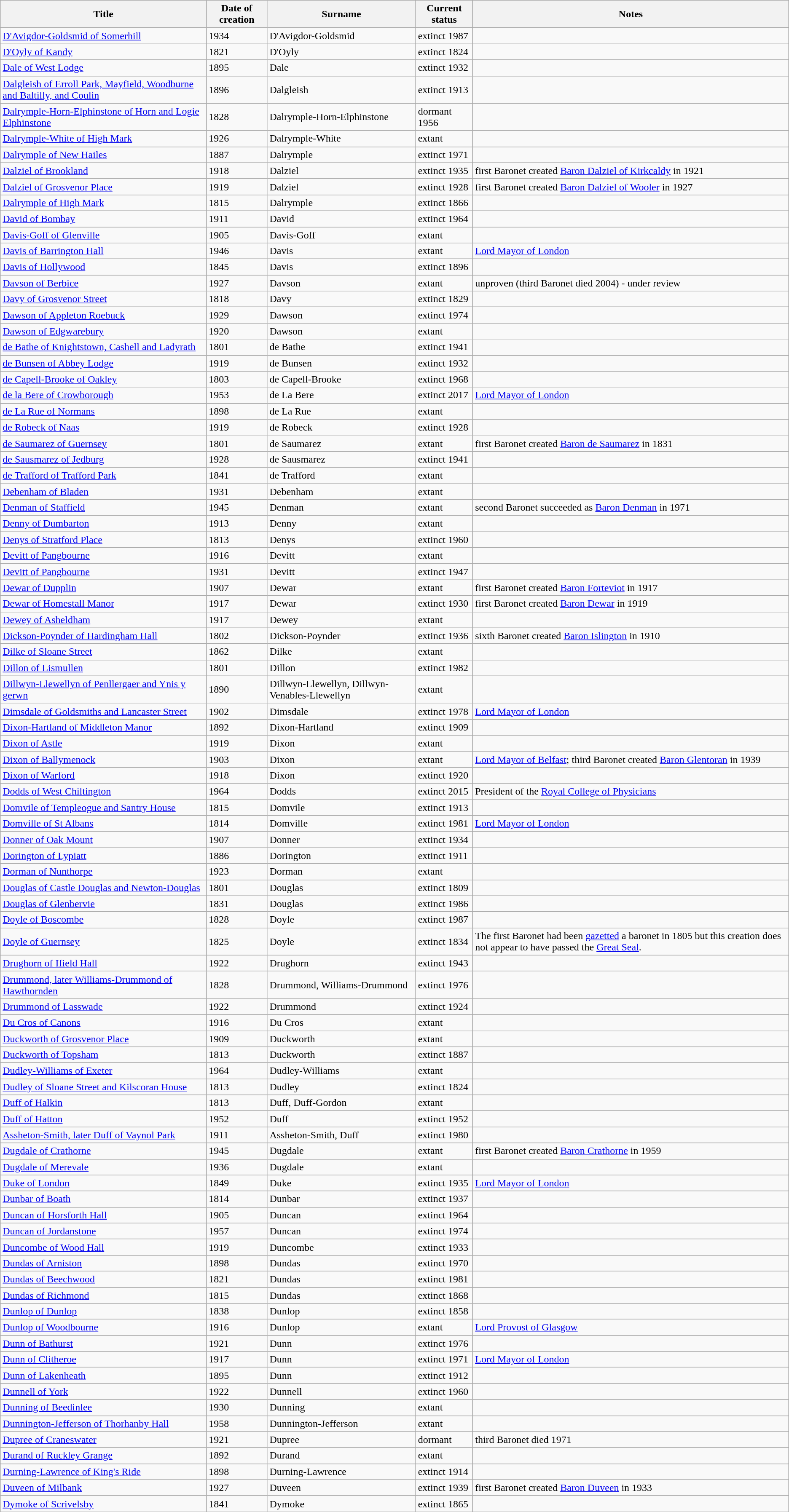<table class="wikitable">
<tr>
<th>Title</th>
<th>Date of creation</th>
<th>Surname</th>
<th>Current status</th>
<th>Notes</th>
</tr>
<tr>
<td><a href='#'>D'Avigdor-Goldsmid of Somerhill</a></td>
<td>1934</td>
<td>D'Avigdor-Goldsmid</td>
<td>extinct 1987</td>
<td></td>
</tr>
<tr>
<td><a href='#'>D'Oyly of Kandy</a></td>
<td>1821</td>
<td>D'Oyly</td>
<td>extinct 1824</td>
<td></td>
</tr>
<tr>
<td><a href='#'>Dale of West Lodge</a></td>
<td>1895</td>
<td>Dale</td>
<td>extinct 1932</td>
<td></td>
</tr>
<tr>
<td><a href='#'>Dalgleish of Erroll Park, Mayfield, Woodburne and Baltilly, and Coulin</a></td>
<td>1896</td>
<td>Dalgleish</td>
<td>extinct 1913</td>
<td></td>
</tr>
<tr>
<td><a href='#'>Dalrymple-Horn-Elphinstone of Horn and Logie Elphinstone</a></td>
<td>1828</td>
<td>Dalrymple-Horn-Elphinstone</td>
<td>dormant 1956</td>
</tr>
<tr>
<td><a href='#'>Dalrymple-White of High Mark</a></td>
<td>1926</td>
<td>Dalrymple-White</td>
<td>extant</td>
<td></td>
</tr>
<tr>
<td><a href='#'>Dalrymple of New Hailes</a></td>
<td>1887</td>
<td>Dalrymple</td>
<td>extinct 1971</td>
<td></td>
</tr>
<tr>
<td><a href='#'>Dalziel of Brookland</a></td>
<td>1918</td>
<td>Dalziel</td>
<td>extinct 1935</td>
<td>first Baronet created <a href='#'>Baron Dalziel of Kirkcaldy</a> in 1921</td>
</tr>
<tr>
<td><a href='#'>Dalziel of Grosvenor Place</a></td>
<td>1919</td>
<td>Dalziel</td>
<td>extinct 1928</td>
<td>first Baronet created <a href='#'>Baron Dalziel of Wooler</a> in 1927</td>
</tr>
<tr>
<td><a href='#'>Dalrymple of High Mark</a></td>
<td>1815</td>
<td>Dalrymple</td>
<td>extinct 1866</td>
<td></td>
</tr>
<tr>
<td><a href='#'>David of Bombay</a></td>
<td>1911</td>
<td>David</td>
<td>extinct 1964</td>
<td></td>
</tr>
<tr>
<td><a href='#'>Davis-Goff of Glenville</a></td>
<td>1905</td>
<td>Davis-Goff</td>
<td>extant</td>
<td></td>
</tr>
<tr>
<td><a href='#'>Davis of Barrington Hall</a></td>
<td>1946</td>
<td>Davis</td>
<td>extant</td>
<td><a href='#'>Lord Mayor of London</a></td>
</tr>
<tr>
<td><a href='#'>Davis of Hollywood</a></td>
<td>1845</td>
<td>Davis</td>
<td>extinct 1896</td>
<td></td>
</tr>
<tr>
<td><a href='#'>Davson of Berbice</a></td>
<td>1927</td>
<td>Davson</td>
<td>extant</td>
<td>unproven (third Baronet died 2004) - under review</td>
</tr>
<tr>
<td><a href='#'>Davy of Grosvenor Street</a></td>
<td>1818</td>
<td>Davy</td>
<td>extinct 1829</td>
<td></td>
</tr>
<tr>
<td><a href='#'>Dawson of Appleton Roebuck</a></td>
<td>1929</td>
<td>Dawson</td>
<td>extinct 1974</td>
<td></td>
</tr>
<tr>
<td><a href='#'>Dawson of Edgwarebury</a></td>
<td>1920</td>
<td>Dawson</td>
<td>extant</td>
<td></td>
</tr>
<tr>
<td><a href='#'>de Bathe of Knightstown, Cashell and Ladyrath</a></td>
<td>1801</td>
<td>de Bathe</td>
<td>extinct 1941</td>
<td></td>
</tr>
<tr>
<td><a href='#'>de Bunsen of Abbey Lodge</a></td>
<td>1919</td>
<td>de Bunsen</td>
<td>extinct 1932</td>
<td></td>
</tr>
<tr>
<td><a href='#'>de Capell-Brooke of Oakley</a></td>
<td>1803</td>
<td>de Capell-Brooke</td>
<td>extinct 1968</td>
<td></td>
</tr>
<tr>
<td><a href='#'>de la Bere of Crowborough</a></td>
<td>1953</td>
<td>de La Bere</td>
<td>extinct 2017</td>
<td><a href='#'>Lord Mayor of London</a></td>
</tr>
<tr>
<td><a href='#'>de La Rue of Normans</a></td>
<td>1898</td>
<td>de La Rue</td>
<td>extant</td>
<td></td>
</tr>
<tr>
<td><a href='#'>de Robeck of Naas</a></td>
<td>1919</td>
<td>de Robeck</td>
<td>extinct 1928</td>
<td></td>
</tr>
<tr>
<td><a href='#'>de Saumarez of Guernsey</a></td>
<td>1801</td>
<td>de Saumarez</td>
<td>extant</td>
<td>first Baronet created <a href='#'>Baron de Saumarez</a> in 1831</td>
</tr>
<tr>
<td><a href='#'>de Sausmarez of Jedburg</a></td>
<td>1928</td>
<td>de Sausmarez</td>
<td>extinct 1941</td>
<td></td>
</tr>
<tr>
<td><a href='#'>de Trafford of Trafford Park</a></td>
<td>1841</td>
<td>de Trafford</td>
<td>extant</td>
<td></td>
</tr>
<tr>
<td><a href='#'>Debenham of Bladen</a></td>
<td>1931</td>
<td>Debenham</td>
<td>extant</td>
<td></td>
</tr>
<tr>
<td><a href='#'>Denman of Staffield</a></td>
<td>1945</td>
<td>Denman</td>
<td>extant</td>
<td>second Baronet succeeded as <a href='#'>Baron Denman</a> in 1971</td>
</tr>
<tr>
<td><a href='#'>Denny of Dumbarton</a></td>
<td>1913</td>
<td>Denny</td>
<td>extant</td>
<td></td>
</tr>
<tr>
<td><a href='#'>Denys of Stratford Place</a></td>
<td>1813</td>
<td>Denys</td>
<td>extinct 1960</td>
<td></td>
</tr>
<tr>
<td><a href='#'>Devitt of Pangbourne</a></td>
<td>1916</td>
<td>Devitt</td>
<td>extant</td>
<td></td>
</tr>
<tr>
<td><a href='#'>Devitt of Pangbourne</a></td>
<td>1931</td>
<td>Devitt</td>
<td>extinct 1947</td>
<td></td>
</tr>
<tr>
<td><a href='#'>Dewar of Dupplin</a></td>
<td>1907</td>
<td>Dewar</td>
<td>extant</td>
<td>first Baronet created <a href='#'>Baron Forteviot</a> in 1917</td>
</tr>
<tr>
<td><a href='#'>Dewar of Homestall Manor</a></td>
<td>1917</td>
<td>Dewar</td>
<td>extinct 1930</td>
<td>first Baronet created <a href='#'>Baron Dewar</a> in 1919</td>
</tr>
<tr>
<td><a href='#'>Dewey of Asheldham</a></td>
<td>1917</td>
<td>Dewey</td>
<td>extant</td>
<td></td>
</tr>
<tr>
<td><a href='#'>Dickson-Poynder of Hardingham Hall</a></td>
<td>1802</td>
<td>Dickson-Poynder</td>
<td>extinct 1936</td>
<td>sixth Baronet created <a href='#'>Baron Islington</a> in 1910</td>
</tr>
<tr>
<td><a href='#'>Dilke of Sloane Street</a></td>
<td>1862</td>
<td>Dilke</td>
<td>extant</td>
<td></td>
</tr>
<tr>
<td><a href='#'>Dillon of Lismullen</a></td>
<td>1801</td>
<td>Dillon</td>
<td>extinct 1982</td>
<td></td>
</tr>
<tr>
<td><a href='#'>Dillwyn-Llewellyn of Penllergaer and Ynis y gerwn</a></td>
<td>1890</td>
<td>Dillwyn-Llewellyn, Dillwyn-Venables-Llewellyn</td>
<td>extant</td>
<td></td>
</tr>
<tr>
<td><a href='#'>Dimsdale of Goldsmiths and Lancaster Street</a></td>
<td>1902</td>
<td>Dimsdale</td>
<td>extinct 1978</td>
<td><a href='#'>Lord Mayor of London</a></td>
</tr>
<tr>
<td><a href='#'>Dixon-Hartland of Middleton Manor</a></td>
<td>1892</td>
<td>Dixon-Hartland</td>
<td>extinct 1909</td>
<td></td>
</tr>
<tr>
<td><a href='#'>Dixon of Astle</a></td>
<td>1919</td>
<td>Dixon</td>
<td>extant</td>
<td></td>
</tr>
<tr>
<td><a href='#'>Dixon of Ballymenock</a></td>
<td>1903</td>
<td>Dixon</td>
<td>extant</td>
<td><a href='#'>Lord Mayor of Belfast</a>; third Baronet created <a href='#'>Baron Glentoran</a> in 1939</td>
</tr>
<tr>
<td><a href='#'>Dixon of Warford</a></td>
<td>1918</td>
<td>Dixon</td>
<td>extinct 1920</td>
<td></td>
</tr>
<tr>
<td><a href='#'>Dodds of West Chiltington</a></td>
<td>1964</td>
<td>Dodds</td>
<td>extinct 2015</td>
<td>President of the <a href='#'>Royal College of Physicians</a></td>
</tr>
<tr>
<td><a href='#'>Domvile of Templeogue and Santry House</a></td>
<td>1815</td>
<td>Domvile</td>
<td>extinct 1913</td>
<td></td>
</tr>
<tr>
<td><a href='#'>Domville of St Albans</a></td>
<td>1814</td>
<td>Domville</td>
<td>extinct 1981</td>
<td><a href='#'>Lord Mayor of London</a></td>
</tr>
<tr>
<td><a href='#'>Donner of Oak Mount</a></td>
<td>1907</td>
<td>Donner</td>
<td>extinct 1934</td>
<td></td>
</tr>
<tr>
<td><a href='#'>Dorington of Lypiatt</a></td>
<td>1886</td>
<td>Dorington</td>
<td>extinct 1911</td>
<td></td>
</tr>
<tr>
<td><a href='#'>Dorman of Nunthorpe</a></td>
<td>1923</td>
<td>Dorman</td>
<td>extant</td>
<td></td>
</tr>
<tr>
<td><a href='#'>Douglas of Castle Douglas and Newton-Douglas</a></td>
<td>1801</td>
<td>Douglas</td>
<td>extinct 1809</td>
<td></td>
</tr>
<tr>
<td><a href='#'>Douglas of Glenbervie</a></td>
<td>1831</td>
<td>Douglas</td>
<td>extinct 1986</td>
<td></td>
</tr>
<tr>
<td><a href='#'>Doyle of Boscombe</a></td>
<td>1828</td>
<td>Doyle</td>
<td>extinct 1987</td>
<td></td>
</tr>
<tr>
<td><a href='#'>Doyle of Guernsey</a></td>
<td>1825</td>
<td>Doyle</td>
<td>extinct 1834</td>
<td>The first Baronet had been <a href='#'>gazetted</a> a baronet in 1805 but this creation does not appear to have passed the <a href='#'>Great Seal</a>.</td>
</tr>
<tr>
<td><a href='#'>Drughorn of Ifield Hall</a></td>
<td>1922</td>
<td>Drughorn</td>
<td>extinct 1943</td>
<td></td>
</tr>
<tr>
<td><a href='#'>Drummond, later Williams-Drummond of Hawthornden</a></td>
<td>1828</td>
<td>Drummond, Williams-Drummond</td>
<td>extinct 1976</td>
<td></td>
</tr>
<tr>
<td><a href='#'>Drummond of Lasswade</a></td>
<td>1922</td>
<td>Drummond</td>
<td>extinct 1924</td>
<td></td>
</tr>
<tr>
<td><a href='#'>Du Cros of Canons</a></td>
<td>1916</td>
<td>Du Cros</td>
<td>extant</td>
<td></td>
</tr>
<tr>
<td><a href='#'>Duckworth of Grosvenor Place</a></td>
<td>1909</td>
<td>Duckworth</td>
<td>extant</td>
<td></td>
</tr>
<tr>
<td><a href='#'>Duckworth of Topsham</a></td>
<td>1813</td>
<td>Duckworth</td>
<td>extinct 1887</td>
<td></td>
</tr>
<tr>
<td><a href='#'>Dudley-Williams of Exeter</a></td>
<td>1964</td>
<td>Dudley-Williams</td>
<td>extant</td>
<td></td>
</tr>
<tr>
<td><a href='#'>Dudley of Sloane Street and Kilscoran House</a></td>
<td>1813</td>
<td>Dudley</td>
<td>extinct 1824</td>
<td></td>
</tr>
<tr>
<td><a href='#'>Duff of Halkin</a></td>
<td>1813</td>
<td>Duff, Duff-Gordon</td>
<td>extant</td>
<td></td>
</tr>
<tr>
<td><a href='#'>Duff of Hatton</a></td>
<td>1952</td>
<td>Duff</td>
<td>extinct 1952</td>
<td></td>
</tr>
<tr>
<td><a href='#'>Assheton-Smith, later Duff of Vaynol Park</a></td>
<td>1911</td>
<td>Assheton-Smith, Duff</td>
<td>extinct 1980</td>
<td></td>
</tr>
<tr>
<td><a href='#'>Dugdale of Crathorne</a></td>
<td>1945</td>
<td>Dugdale</td>
<td>extant</td>
<td>first Baronet created <a href='#'>Baron Crathorne</a> in 1959</td>
</tr>
<tr>
<td><a href='#'>Dugdale of Merevale</a></td>
<td>1936</td>
<td>Dugdale</td>
<td>extant</td>
<td></td>
</tr>
<tr>
<td><a href='#'>Duke of London</a></td>
<td>1849</td>
<td>Duke</td>
<td>extinct 1935</td>
<td><a href='#'>Lord Mayor of London</a></td>
</tr>
<tr>
<td><a href='#'>Dunbar of Boath</a></td>
<td>1814</td>
<td>Dunbar</td>
<td>extinct 1937</td>
<td></td>
</tr>
<tr>
<td><a href='#'>Duncan of Horsforth Hall</a></td>
<td>1905</td>
<td>Duncan</td>
<td>extinct 1964</td>
<td></td>
</tr>
<tr>
<td><a href='#'>Duncan of Jordanstone</a></td>
<td>1957</td>
<td>Duncan</td>
<td>extinct 1974</td>
<td></td>
</tr>
<tr>
<td><a href='#'>Duncombe of Wood Hall</a></td>
<td>1919</td>
<td>Duncombe</td>
<td>extinct 1933</td>
<td></td>
</tr>
<tr>
<td><a href='#'>Dundas of Arniston</a></td>
<td>1898</td>
<td>Dundas</td>
<td>extinct 1970</td>
<td></td>
</tr>
<tr>
<td><a href='#'>Dundas of Beechwood</a></td>
<td>1821</td>
<td>Dundas</td>
<td>extinct 1981</td>
<td></td>
</tr>
<tr>
<td><a href='#'>Dundas of Richmond</a></td>
<td>1815</td>
<td>Dundas</td>
<td>extinct 1868</td>
<td></td>
</tr>
<tr>
<td><a href='#'>Dunlop of Dunlop</a></td>
<td>1838</td>
<td>Dunlop</td>
<td>extinct 1858</td>
<td></td>
</tr>
<tr>
<td><a href='#'>Dunlop of Woodbourne</a></td>
<td>1916</td>
<td>Dunlop</td>
<td>extant</td>
<td><a href='#'>Lord Provost of Glasgow</a></td>
</tr>
<tr>
<td><a href='#'>Dunn of Bathurst</a></td>
<td>1921</td>
<td>Dunn</td>
<td>extinct 1976</td>
<td></td>
</tr>
<tr>
<td><a href='#'>Dunn of Clitheroe</a></td>
<td>1917</td>
<td>Dunn</td>
<td>extinct 1971</td>
<td><a href='#'>Lord Mayor of London</a></td>
</tr>
<tr>
<td><a href='#'>Dunn of Lakenheath</a></td>
<td>1895</td>
<td>Dunn</td>
<td>extinct 1912</td>
<td></td>
</tr>
<tr>
<td><a href='#'>Dunnell of York</a></td>
<td>1922</td>
<td>Dunnell</td>
<td>extinct 1960</td>
<td></td>
</tr>
<tr>
<td><a href='#'>Dunning of Beedinlee</a></td>
<td>1930</td>
<td>Dunning</td>
<td>extant</td>
<td></td>
</tr>
<tr>
<td><a href='#'>Dunnington-Jefferson of Thorhanby Hall</a></td>
<td>1958</td>
<td>Dunnington-Jefferson</td>
<td>extant</td>
<td></td>
</tr>
<tr>
<td><a href='#'>Dupree of Craneswater</a></td>
<td>1921</td>
<td>Dupree</td>
<td>dormant</td>
<td>third Baronet died 1971</td>
</tr>
<tr>
<td><a href='#'>Durand of Ruckley Grange</a></td>
<td>1892</td>
<td>Durand</td>
<td>extant</td>
<td></td>
</tr>
<tr>
<td><a href='#'>Durning-Lawrence of King's Ride</a></td>
<td>1898</td>
<td>Durning-Lawrence</td>
<td>extinct 1914</td>
<td></td>
</tr>
<tr>
<td><a href='#'>Duveen of Milbank</a></td>
<td>1927</td>
<td>Duveen</td>
<td>extinct 1939</td>
<td>first Baronet created <a href='#'>Baron Duveen</a> in 1933</td>
</tr>
<tr>
<td><a href='#'>Dymoke of Scrivelsby</a></td>
<td>1841</td>
<td>Dymoke</td>
<td>extinct 1865</td>
<td></td>
</tr>
</table>
